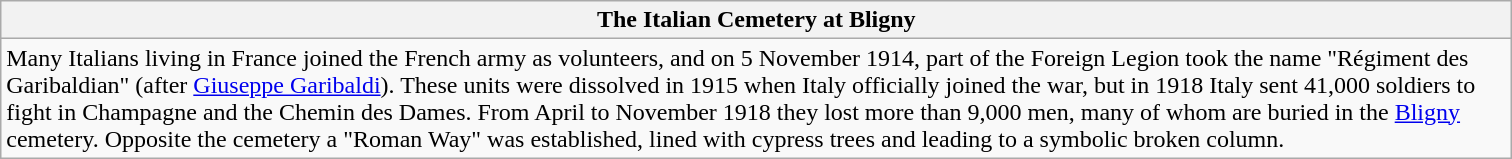<table class="wikitable sortable">
<tr>
<th scope="col" style="width:1000px;">The Italian Cemetery at Bligny</th>
</tr>
<tr>
<td>Many Italians living in France joined the French army as volunteers, and on 5 November 1914, part of the Foreign Legion took the name "Régiment des Garibaldian" (after <a href='#'>Giuseppe Garibaldi</a>). These units were dissolved in 1915 when Italy officially joined the war, but in 1918 Italy sent 41,000 soldiers to fight in Champagne and the Chemin des Dames. From April to November 1918 they lost more than 9,000 men, many of whom are buried in the <a href='#'>Bligny</a> cemetery. Opposite the cemetery a "Roman Way" was established, lined with cypress trees and leading to a symbolic broken column.</td>
</tr>
</table>
